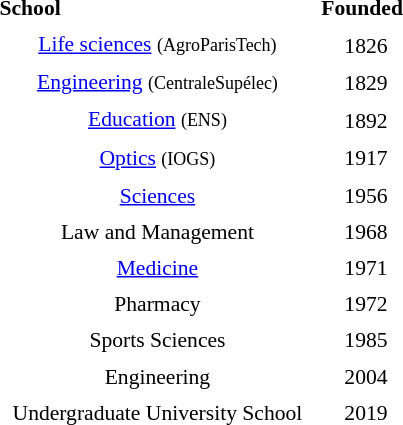<table class="toccolours" style="float:right; margin-left:1em; font-size:90%; line-height:1.4em; width:280px;">
<tr>
<td><strong>School</strong></td>
<td><strong>Founded</strong></td>
</tr>
<tr style="text-align:center;">
<td><a href='#'>Life sciences</a> <small>(AgroParisTech)</small></td>
<td>1826</td>
</tr>
<tr style="text-align:center;">
<td><a href='#'>Engineering</a> <small>(CentraleSupélec)</small></td>
<td>1829</td>
</tr>
<tr style="text-align:center;">
<td><a href='#'>Education</a> <small>(ENS)</small></td>
<td>1892</td>
</tr>
<tr style="text-align:center;">
<td><a href='#'>Optics</a> <small>(IOGS)</small></td>
<td>1917</td>
</tr>
<tr style="text-align:center;">
<td><a href='#'>Sciences</a></td>
<td>1956</td>
</tr>
<tr style="text-align:center;">
<td>Law and Management</td>
<td>1968</td>
</tr>
<tr style="text-align:center;">
<td><a href='#'>Medicine</a></td>
<td>1971</td>
</tr>
<tr style="text-align:center;">
<td>Pharmacy</td>
<td>1972</td>
</tr>
<tr style="text-align:center;">
<td>Sports Sciences</td>
<td>1985</td>
</tr>
<tr style="text-align:center;">
<td>Engineering</td>
<td>2004</td>
</tr>
<tr style="text-align:center;">
<td>Undergraduate University School</td>
<td>2019</td>
</tr>
</table>
